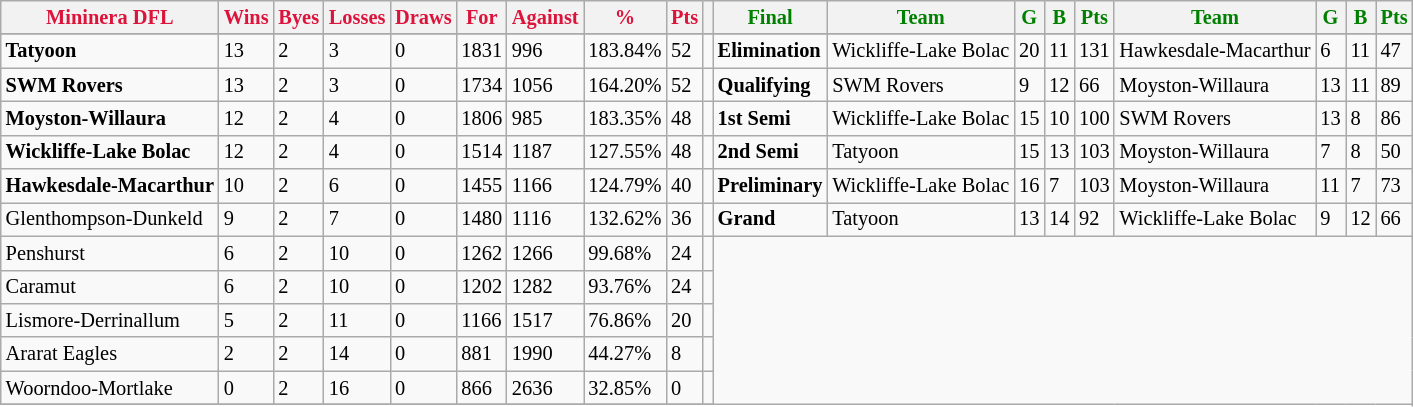<table style="font-size: 85%; text-align: left;" class="wikitable">
<tr>
<th style="color:crimson">Mininera DFL</th>
<th style="color:crimson">Wins</th>
<th style="color:crimson">Byes</th>
<th style="color:crimson">Losses</th>
<th style="color:crimson">Draws</th>
<th style="color:crimson">For</th>
<th style="color:crimson">Against</th>
<th style="color:crimson">%</th>
<th style="color:crimson">Pts</th>
<th></th>
<th style="color:green">Final</th>
<th style="color:green">Team</th>
<th style="color:green">G</th>
<th style="color:green">B</th>
<th style="color:green">Pts</th>
<th style="color:green">Team</th>
<th style="color:green">G</th>
<th style="color:green">B</th>
<th style="color:green">Pts</th>
</tr>
<tr>
</tr>
<tr>
</tr>
<tr>
<td><strong>	Tatyoon	</strong></td>
<td>13</td>
<td>2</td>
<td>3</td>
<td>0</td>
<td>1831</td>
<td>996</td>
<td>183.84%</td>
<td>52</td>
<td></td>
<td><strong>Elimination</strong></td>
<td>Wickliffe-Lake Bolac</td>
<td>20</td>
<td>11</td>
<td>131</td>
<td>Hawkesdale-Macarthur</td>
<td>6</td>
<td>11</td>
<td>47</td>
</tr>
<tr>
<td><strong>	SWM Rovers	</strong></td>
<td>13</td>
<td>2</td>
<td>3</td>
<td>0</td>
<td>1734</td>
<td>1056</td>
<td>164.20%</td>
<td>52</td>
<td></td>
<td><strong>Qualifying</strong></td>
<td>SWM Rovers</td>
<td>9</td>
<td>12</td>
<td>66</td>
<td>Moyston-Willaura</td>
<td>13</td>
<td>11</td>
<td>89</td>
</tr>
<tr>
<td><strong>	Moyston-Willaura	</strong></td>
<td>12</td>
<td>2</td>
<td>4</td>
<td>0</td>
<td>1806</td>
<td>985</td>
<td>183.35%</td>
<td>48</td>
<td></td>
<td><strong>1st Semi</strong></td>
<td>Wickliffe-Lake Bolac</td>
<td>15</td>
<td>10</td>
<td>100</td>
<td>SWM Rovers</td>
<td>13</td>
<td>8</td>
<td>86</td>
</tr>
<tr>
<td><strong>	Wickliffe-Lake Bolac	</strong></td>
<td>12</td>
<td>2</td>
<td>4</td>
<td>0</td>
<td>1514</td>
<td>1187</td>
<td>127.55%</td>
<td>48</td>
<td></td>
<td><strong>2nd Semi</strong></td>
<td>Tatyoon</td>
<td>15</td>
<td>13</td>
<td>103</td>
<td>Moyston-Willaura</td>
<td>7</td>
<td>8</td>
<td>50</td>
</tr>
<tr>
<td><strong>	Hawkesdale-Macarthur	</strong></td>
<td>10</td>
<td>2</td>
<td>6</td>
<td>0</td>
<td>1455</td>
<td>1166</td>
<td>124.79%</td>
<td>40</td>
<td></td>
<td><strong>Preliminary</strong></td>
<td>Wickliffe-Lake Bolac</td>
<td>16</td>
<td>7</td>
<td>103</td>
<td>Moyston-Willaura</td>
<td>11</td>
<td>7</td>
<td>73</td>
</tr>
<tr>
<td>Glenthompson-Dunkeld</td>
<td>9</td>
<td>2</td>
<td>7</td>
<td>0</td>
<td>1480</td>
<td>1116</td>
<td>132.62%</td>
<td>36</td>
<td></td>
<td><strong>Grand</strong></td>
<td>Tatyoon</td>
<td>13</td>
<td>14</td>
<td>92</td>
<td>Wickliffe-Lake Bolac</td>
<td>9</td>
<td>12</td>
<td>66</td>
</tr>
<tr>
<td>Penshurst</td>
<td>6</td>
<td>2</td>
<td>10</td>
<td>0</td>
<td>1262</td>
<td>1266</td>
<td>99.68%</td>
<td>24</td>
<td></td>
</tr>
<tr>
<td>Caramut</td>
<td>6</td>
<td>2</td>
<td>10</td>
<td>0</td>
<td>1202</td>
<td>1282</td>
<td>93.76%</td>
<td>24</td>
<td></td>
</tr>
<tr>
<td>Lismore-Derrinallum</td>
<td>5</td>
<td>2</td>
<td>11</td>
<td>0</td>
<td>1166</td>
<td>1517</td>
<td>76.86%</td>
<td>20</td>
<td></td>
</tr>
<tr>
<td>Ararat Eagles</td>
<td>2</td>
<td>2</td>
<td>14</td>
<td>0</td>
<td>881</td>
<td>1990</td>
<td>44.27%</td>
<td>8</td>
<td></td>
</tr>
<tr>
<td>Woorndoo-Mortlake</td>
<td>0</td>
<td>2</td>
<td>16</td>
<td>0</td>
<td>866</td>
<td>2636</td>
<td>32.85%</td>
<td>0</td>
<td></td>
</tr>
<tr>
</tr>
</table>
